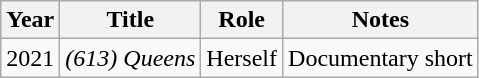<table class="wikitable">
<tr>
<th>Year</th>
<th>Title</th>
<th>Role</th>
<th>Notes</th>
</tr>
<tr>
<td>2021</td>
<td><em>(613) Queens</em></td>
<td>Herself</td>
<td>Documentary short</td>
</tr>
</table>
